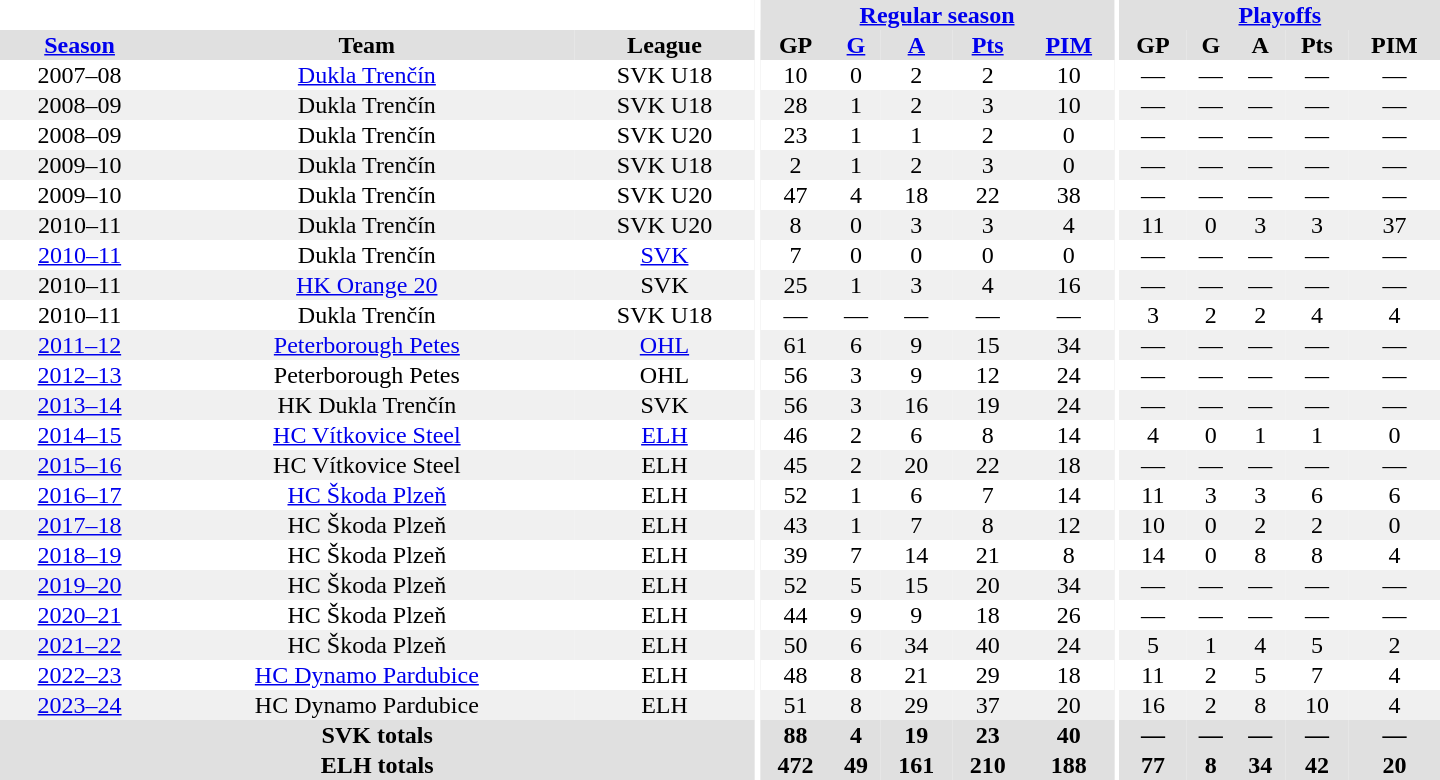<table border="0" cellpadding="1" cellspacing="0" style="text-align:center; width:60em">
<tr bgcolor="#e0e0e0">
<th colspan="3" bgcolor="#ffffff"></th>
<th rowspan="99" bgcolor="#ffffff"></th>
<th colspan="5"><a href='#'>Regular season</a></th>
<th rowspan="99" bgcolor="#ffffff"></th>
<th colspan="5"><a href='#'>Playoffs</a></th>
</tr>
<tr bgcolor="#e0e0e0">
<th><a href='#'>Season</a></th>
<th>Team</th>
<th>League</th>
<th>GP</th>
<th><a href='#'>G</a></th>
<th><a href='#'>A</a></th>
<th><a href='#'>Pts</a></th>
<th><a href='#'>PIM</a></th>
<th>GP</th>
<th>G</th>
<th>A</th>
<th>Pts</th>
<th>PIM</th>
</tr>
<tr>
<td>2007–08</td>
<td><a href='#'>Dukla Trenčín</a></td>
<td>SVK U18</td>
<td>10</td>
<td>0</td>
<td>2</td>
<td>2</td>
<td>10</td>
<td>—</td>
<td>—</td>
<td>—</td>
<td>—</td>
<td>—</td>
</tr>
<tr bgcolor="#f0f0f0">
<td>2008–09</td>
<td>Dukla Trenčín</td>
<td>SVK U18</td>
<td>28</td>
<td>1</td>
<td>2</td>
<td>3</td>
<td>10</td>
<td>—</td>
<td>—</td>
<td>—</td>
<td>—</td>
<td>—</td>
</tr>
<tr>
<td>2008–09</td>
<td>Dukla Trenčín</td>
<td>SVK U20</td>
<td>23</td>
<td>1</td>
<td>1</td>
<td>2</td>
<td>0</td>
<td>—</td>
<td>—</td>
<td>—</td>
<td>—</td>
<td>—</td>
</tr>
<tr bgcolor="#f0f0f0">
<td>2009–10</td>
<td>Dukla Trenčín</td>
<td>SVK U18</td>
<td>2</td>
<td>1</td>
<td>2</td>
<td>3</td>
<td>0</td>
<td>—</td>
<td>—</td>
<td>—</td>
<td>—</td>
<td>—</td>
</tr>
<tr>
<td>2009–10</td>
<td>Dukla Trenčín</td>
<td>SVK U20</td>
<td>47</td>
<td>4</td>
<td>18</td>
<td>22</td>
<td>38</td>
<td>—</td>
<td>—</td>
<td>—</td>
<td>—</td>
<td>—</td>
</tr>
<tr bgcolor="#f0f0f0">
<td>2010–11</td>
<td>Dukla Trenčín</td>
<td>SVK U20</td>
<td>8</td>
<td>0</td>
<td>3</td>
<td>3</td>
<td>4</td>
<td>11</td>
<td>0</td>
<td>3</td>
<td>3</td>
<td>37</td>
</tr>
<tr>
<td><a href='#'>2010–11</a></td>
<td>Dukla Trenčín</td>
<td><a href='#'>SVK</a></td>
<td>7</td>
<td>0</td>
<td>0</td>
<td>0</td>
<td>0</td>
<td>—</td>
<td>—</td>
<td>—</td>
<td>—</td>
<td>—</td>
</tr>
<tr bgcolor="#f0f0f0">
<td>2010–11</td>
<td><a href='#'>HK Orange 20</a></td>
<td>SVK</td>
<td>25</td>
<td>1</td>
<td>3</td>
<td>4</td>
<td>16</td>
<td>—</td>
<td>—</td>
<td>—</td>
<td>—</td>
<td>—</td>
</tr>
<tr>
<td>2010–11</td>
<td>Dukla Trenčín</td>
<td>SVK U18</td>
<td>—</td>
<td>—</td>
<td>—</td>
<td>—</td>
<td>—</td>
<td>3</td>
<td>2</td>
<td>2</td>
<td>4</td>
<td>4</td>
</tr>
<tr bgcolor="#f0f0f0">
<td><a href='#'>2011–12</a></td>
<td><a href='#'>Peterborough Petes</a></td>
<td><a href='#'>OHL</a></td>
<td>61</td>
<td>6</td>
<td>9</td>
<td>15</td>
<td>34</td>
<td>—</td>
<td>—</td>
<td>—</td>
<td>—</td>
<td>—</td>
</tr>
<tr>
<td><a href='#'>2012–13</a></td>
<td>Peterborough Petes</td>
<td>OHL</td>
<td>56</td>
<td>3</td>
<td>9</td>
<td>12</td>
<td>24</td>
<td>—</td>
<td>—</td>
<td>—</td>
<td>—</td>
<td>—</td>
</tr>
<tr bgcolor="#f0f0f0">
<td><a href='#'>2013–14</a></td>
<td>HK Dukla Trenčín</td>
<td>SVK</td>
<td>56</td>
<td>3</td>
<td>16</td>
<td>19</td>
<td>24</td>
<td>—</td>
<td>—</td>
<td>—</td>
<td>—</td>
<td>—</td>
</tr>
<tr>
<td><a href='#'>2014–15</a></td>
<td><a href='#'>HC Vítkovice Steel</a></td>
<td><a href='#'>ELH</a></td>
<td>46</td>
<td>2</td>
<td>6</td>
<td>8</td>
<td>14</td>
<td>4</td>
<td>0</td>
<td>1</td>
<td>1</td>
<td>0</td>
</tr>
<tr bgcolor="#f0f0f0">
<td><a href='#'>2015–16</a></td>
<td>HC Vítkovice Steel</td>
<td>ELH</td>
<td>45</td>
<td>2</td>
<td>20</td>
<td>22</td>
<td>18</td>
<td>—</td>
<td>—</td>
<td>—</td>
<td>—</td>
<td>—</td>
</tr>
<tr>
<td><a href='#'>2016–17</a></td>
<td><a href='#'>HC Škoda Plzeň</a></td>
<td>ELH</td>
<td>52</td>
<td>1</td>
<td>6</td>
<td>7</td>
<td>14</td>
<td>11</td>
<td>3</td>
<td>3</td>
<td>6</td>
<td>6</td>
</tr>
<tr bgcolor="#f0f0f0">
<td><a href='#'>2017–18</a></td>
<td>HC Škoda Plzeň</td>
<td>ELH</td>
<td>43</td>
<td>1</td>
<td>7</td>
<td>8</td>
<td>12</td>
<td>10</td>
<td>0</td>
<td>2</td>
<td>2</td>
<td>0</td>
</tr>
<tr>
<td><a href='#'>2018–19</a></td>
<td>HC Škoda Plzeň</td>
<td>ELH</td>
<td>39</td>
<td>7</td>
<td>14</td>
<td>21</td>
<td>8</td>
<td>14</td>
<td>0</td>
<td>8</td>
<td>8</td>
<td>4</td>
</tr>
<tr bgcolor="#f0f0f0">
<td><a href='#'>2019–20</a></td>
<td>HC Škoda Plzeň</td>
<td>ELH</td>
<td>52</td>
<td>5</td>
<td>15</td>
<td>20</td>
<td>34</td>
<td>—</td>
<td>—</td>
<td>—</td>
<td>—</td>
<td>—</td>
</tr>
<tr>
<td><a href='#'>2020–21</a></td>
<td>HC Škoda Plzeň</td>
<td>ELH</td>
<td>44</td>
<td>9</td>
<td>9</td>
<td>18</td>
<td>26</td>
<td>—</td>
<td>—</td>
<td>—</td>
<td>—</td>
<td>—</td>
</tr>
<tr bgcolor="#f0f0f0">
<td><a href='#'>2021–22</a></td>
<td>HC Škoda Plzeň</td>
<td>ELH</td>
<td>50</td>
<td>6</td>
<td>34</td>
<td>40</td>
<td>24</td>
<td>5</td>
<td>1</td>
<td>4</td>
<td>5</td>
<td>2</td>
</tr>
<tr>
<td><a href='#'>2022–23</a></td>
<td><a href='#'>HC Dynamo Pardubice</a></td>
<td>ELH</td>
<td>48</td>
<td>8</td>
<td>21</td>
<td>29</td>
<td>18</td>
<td>11</td>
<td>2</td>
<td>5</td>
<td>7</td>
<td>4</td>
</tr>
<tr bgcolor="#f0f0f0">
<td><a href='#'>2023–24</a></td>
<td>HC Dynamo Pardubice</td>
<td>ELH</td>
<td>51</td>
<td>8</td>
<td>29</td>
<td>37</td>
<td>20</td>
<td>16</td>
<td>2</td>
<td>8</td>
<td>10</td>
<td>4</td>
</tr>
<tr bgcolor="#e0e0e0">
<th colspan="3">SVK totals</th>
<th>88</th>
<th>4</th>
<th>19</th>
<th>23</th>
<th>40</th>
<th>—</th>
<th>—</th>
<th>—</th>
<th>—</th>
<th>—</th>
</tr>
<tr bgcolor="#e0e0e0">
<th colspan="3">ELH totals</th>
<th>472</th>
<th>49</th>
<th>161</th>
<th>210</th>
<th>188</th>
<th>77</th>
<th>8</th>
<th>34</th>
<th>42</th>
<th>20</th>
</tr>
</table>
